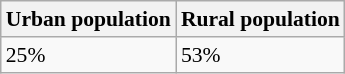<table class="wikitable" align=center style='font-size:0.9em'>
<tr>
<th>Urban population</th>
<th>Rural population</th>
</tr>
<tr>
<td>25%</td>
<td>53%</td>
</tr>
</table>
